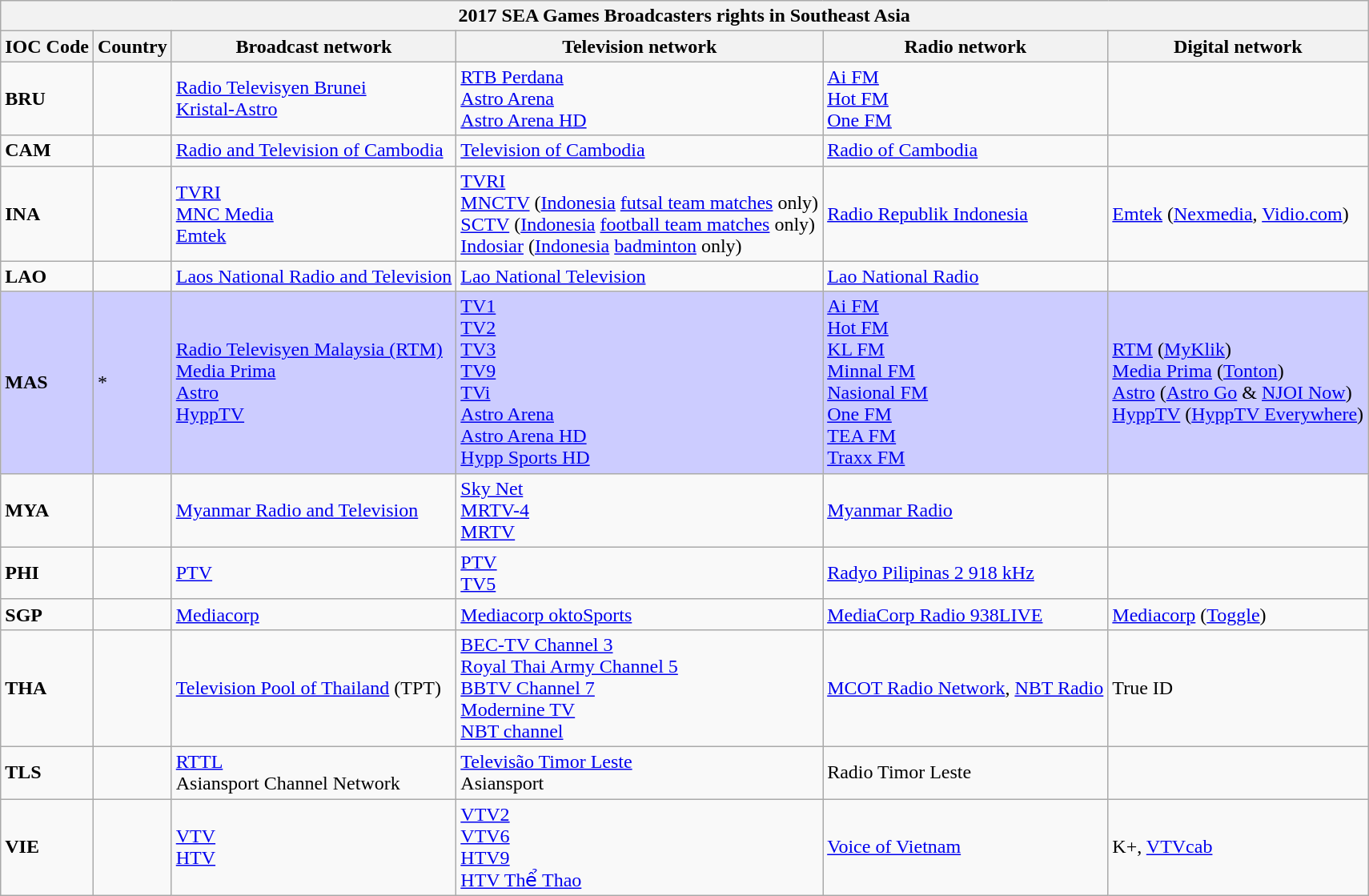<table class="wikitable" style="text-align:left;">
<tr>
<th colspan=6>2017 SEA Games Broadcasters rights in Southeast Asia</th>
</tr>
<tr>
<th>IOC Code</th>
<th>Country</th>
<th>Broadcast network</th>
<th>Television network</th>
<th>Radio network</th>
<th>Digital network</th>
</tr>
<tr>
<td align=left><strong>BRU</strong></td>
<td align=left></td>
<td><a href='#'>Radio Televisyen Brunei</a><br><a href='#'>Kristal-Astro</a></td>
<td><a href='#'>RTB Perdana</a><br><a href='#'>Astro Arena</a><br><a href='#'>Astro Arena HD</a></td>
<td><a href='#'>Ai FM</a><br><a href='#'>Hot FM</a><br><a href='#'>One FM</a></td>
<td></td>
</tr>
<tr>
<td align=left><strong>CAM</strong></td>
<td align=left></td>
<td><a href='#'>Radio and Television of Cambodia</a></td>
<td><a href='#'>Television of Cambodia</a></td>
<td><a href='#'>Radio of Cambodia</a></td>
<td></td>
</tr>
<tr>
<td align=left><strong>INA</strong></td>
<td align=left></td>
<td><a href='#'>TVRI</a><br><a href='#'>MNC Media</a><br><a href='#'>Emtek</a></td>
<td><a href='#'>TVRI</a><br><a href='#'>MNCTV</a> (<a href='#'>Indonesia</a> <a href='#'>futsal team matches</a> only)<br><a href='#'>SCTV</a> (<a href='#'>Indonesia</a> <a href='#'>football team matches</a> only)<br><a href='#'>Indosiar</a> (<a href='#'>Indonesia</a> <a href='#'>badminton</a> only)</td>
<td><a href='#'>Radio Republik Indonesia</a></td>
<td><a href='#'>Emtek</a> (<a href='#'>Nexmedia</a>, <a href='#'>Vidio.com</a>)</td>
</tr>
<tr>
<td align=left><strong>LAO</strong></td>
<td align=left></td>
<td><a href='#'>Laos National Radio and Television</a></td>
<td><a href='#'>Lao National Television</a></td>
<td><a href='#'>Lao National Radio</a></td>
<td></td>
</tr>
<tr style="background:#ccf;">
<td align=left><strong>MAS</strong></td>
<td align=left>*</td>
<td><a href='#'>Radio Televisyen Malaysia (RTM)</a><br><a href='#'>Media Prima</a><br><a href='#'>Astro</a><br><a href='#'>HyppTV</a><br></td>
<td><a href='#'>TV1</a><br><a href='#'>TV2</a><br><a href='#'>TV3</a><br><a href='#'>TV9</a><br><a href='#'>TVi</a><br><a href='#'>Astro Arena</a><br><a href='#'>Astro Arena HD</a><br><a href='#'>Hypp Sports HD</a></td>
<td><a href='#'>Ai FM</a><br><a href='#'>Hot FM</a><br><a href='#'>KL FM</a><br><a href='#'>Minnal FM</a><br><a href='#'>Nasional FM</a><br><a href='#'>One FM</a><br><a href='#'>TEA FM</a><br><a href='#'>Traxx FM</a></td>
<td><a href='#'>RTM</a> (<a href='#'>MyKlik</a>)<br><a href='#'>Media Prima</a> (<a href='#'>Tonton</a>)<br><a href='#'>Astro</a> (<a href='#'>Astro Go</a> & <a href='#'>NJOI Now</a>)<br><a href='#'>HyppTV</a> (<a href='#'>HyppTV Everywhere</a>)</td>
</tr>
<tr>
<td align=left><strong>MYA</strong></td>
<td align=left></td>
<td><a href='#'>Myanmar Radio and Television</a></td>
<td><a href='#'>Sky Net</a><br><a href='#'>MRTV-4</a><br><a href='#'>MRTV</a></td>
<td><a href='#'>Myanmar Radio</a></td>
<td></td>
</tr>
<tr>
<td align=left><strong>PHI</strong></td>
<td align=left></td>
<td><a href='#'>PTV</a></td>
<td><a href='#'>PTV</a><br><a href='#'>TV5</a></td>
<td><a href='#'>Radyo Pilipinas 2 918 kHz</a></td>
<td></td>
</tr>
<tr>
<td align=left><strong>SGP</strong></td>
<td align=left></td>
<td><a href='#'>Mediacorp</a></td>
<td><a href='#'>Mediacorp oktoSports</a></td>
<td><a href='#'>MediaCorp Radio 938LIVE</a></td>
<td><a href='#'>Mediacorp</a> (<a href='#'>Toggle</a>)</td>
</tr>
<tr>
<td align=left><strong>THA</strong></td>
<td align=left></td>
<td><a href='#'>Television Pool of Thailand</a> (TPT)</td>
<td><a href='#'>BEC-TV Channel 3</a><br><a href='#'>Royal Thai Army Channel 5</a><br><a href='#'>BBTV Channel 7</a><br><a href='#'>Modernine TV</a><br><a href='#'>NBT channel</a></td>
<td><a href='#'>MCOT Radio Network</a>, <a href='#'>NBT Radio</a></td>
<td>True ID</td>
</tr>
<tr>
<td align=left><strong>TLS</strong></td>
<td align=left></td>
<td><a href='#'>RTTL</a><br>Asiansport Channel Network</td>
<td><a href='#'>Televisão Timor Leste</a><br>Asiansport</td>
<td>Radio Timor Leste</td>
<td></td>
</tr>
<tr>
<td align=left><strong>VIE</strong></td>
<td align=left></td>
<td><a href='#'>VTV</a><br><a href='#'>HTV</a></td>
<td><a href='#'>VTV2</a><br><a href='#'>VTV6</a><br><a href='#'>HTV9</a><br><a href='#'>HTV Thể Thao</a></td>
<td><a href='#'>Voice of Vietnam</a></td>
<td>K+, <a href='#'>VTVcab</a></td>
</tr>
</table>
